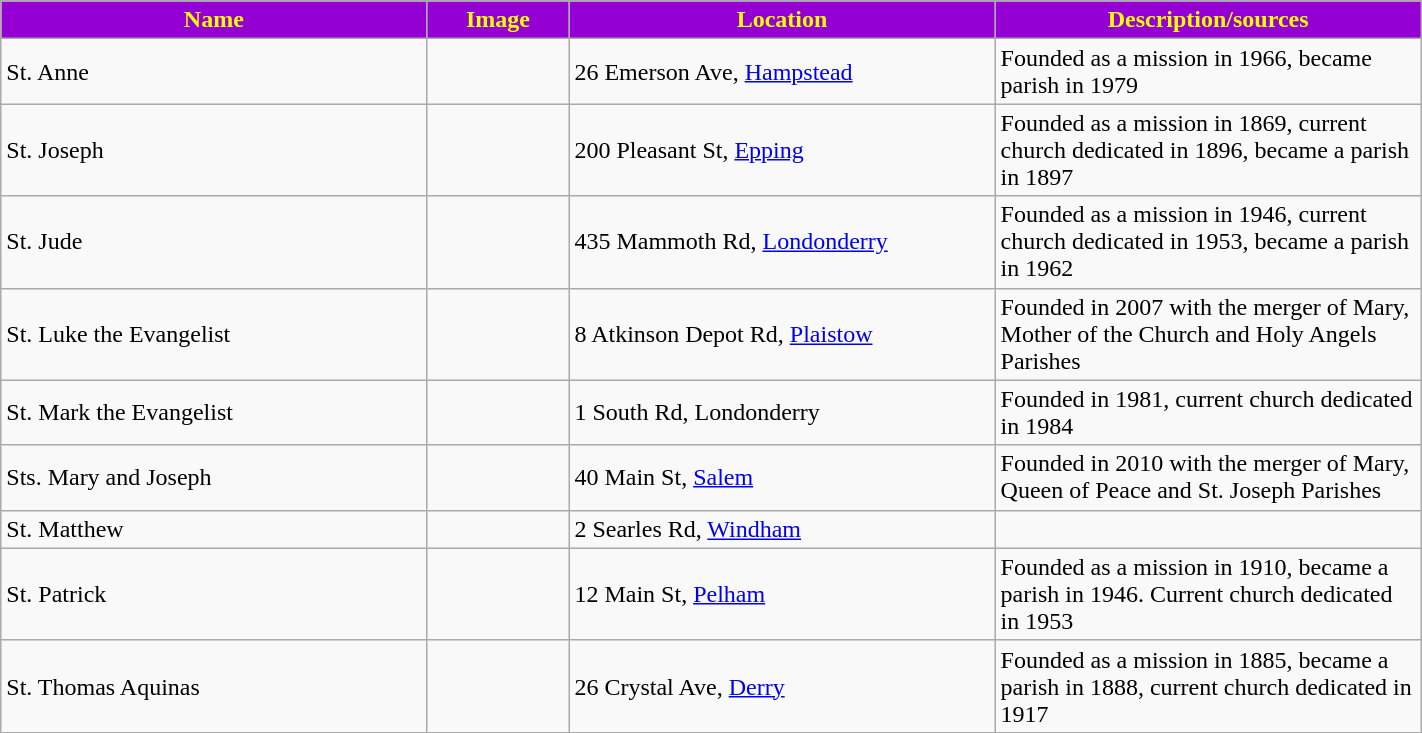<table class="wikitable sortable" style="width:75%">
<tr>
<th style="background:darkviolet; color:yellow;" width="30%"><strong>Name</strong></th>
<th style="background:darkviolet; color:yellow;" width="10%"><strong>Image</strong></th>
<th style="background:darkviolet; color:yellow;" width="30%"><strong>Location</strong></th>
<th style="background:darkviolet; color:yellow;" width="30%"><strong>Description/sources</strong></th>
</tr>
<tr>
<td>St. Anne</td>
<td></td>
<td>26 Emerson Ave, <a href='#'>Hampstead</a></td>
<td>Founded as a mission in 1966, became parish in 1979</td>
</tr>
<tr>
<td>St. Joseph</td>
<td></td>
<td>200 Pleasant St, <a href='#'>Epping</a></td>
<td>Founded as a mission in 1869, current church dedicated in 1896, became a parish in 1897</td>
</tr>
<tr>
<td>St. Jude</td>
<td></td>
<td>435 Mammoth Rd, <a href='#'>Londonderry</a></td>
<td>Founded as a mission in 1946, current church dedicated in 1953, became a parish in 1962</td>
</tr>
<tr>
<td>St. Luke the Evangelist</td>
<td></td>
<td>8 Atkinson Depot Rd, <a href='#'>Plaistow</a></td>
<td>Founded in 2007 with the merger of Mary, Mother of the Church and Holy Angels Parishes</td>
</tr>
<tr>
<td>St. Mark the Evangelist</td>
<td></td>
<td>1 South Rd, Londonderry</td>
<td>Founded in 1981, current church dedicated in 1984</td>
</tr>
<tr>
<td>Sts. Mary and Joseph</td>
<td></td>
<td>40 Main St, <a href='#'>Salem</a></td>
<td>Founded in 2010 with the merger of Mary, Queen of Peace and St. Joseph Parishes</td>
</tr>
<tr>
<td>St. Matthew</td>
<td></td>
<td>2 Searles Rd, <a href='#'>Windham</a></td>
<td></td>
</tr>
<tr>
<td>St. Patrick</td>
<td></td>
<td>12 Main St, <a href='#'>Pelham</a></td>
<td>Founded as a mission in 1910, became a parish in 1946. Current church dedicated in 1953</td>
</tr>
<tr>
<td>St. Thomas Aquinas</td>
<td></td>
<td>26 Crystal Ave, <a href='#'>Derry</a></td>
<td>Founded as a mission in 1885, became a parish in 1888, current church dedicated in 1917</td>
</tr>
</table>
